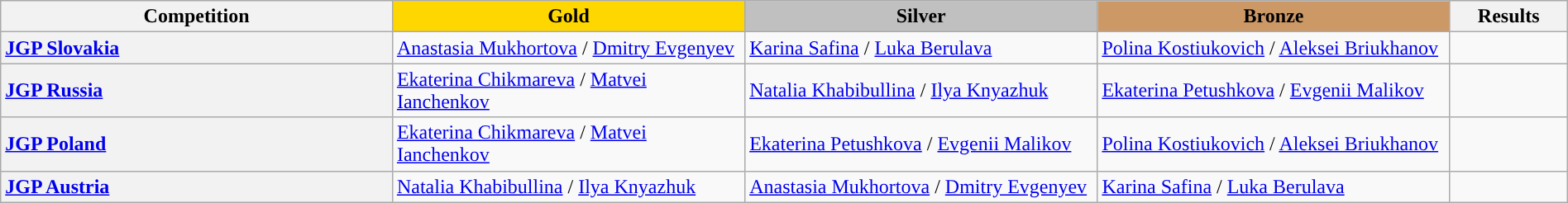<table class="wikitable unsortable" style="text-align:left; width:100%;">
<tr>
<th scope="col" style="text-align:center; width:25%;">Competition</th>
<td scope="col" style="text-align:center; width:22.5%; background:gold"><strong>Gold</strong></td>
<td scope="col" style="text-align:center; width:22.5%; background:silver"><strong>Silver</strong></td>
<td scope="col" style="text-align:center; width:22.5%; background:#c96"><strong>Bronze</strong></td>
<th scope="col" style="text-align:center; width:7.5%;">Results</th>
</tr>
<tr>
<th scope="row" style="text-align:left"> <a href='#'>JGP Slovakia</a></th>
<td> <a href='#'>Anastasia Mukhortova</a> / <a href='#'>Dmitry Evgenyev</a></td>
<td> <a href='#'>Karina Safina</a> / <a href='#'>Luka Berulava</a></td>
<td> <a href='#'>Polina Kostiukovich</a> / <a href='#'>Aleksei Briukhanov</a></td>
<td></td>
</tr>
<tr>
<th scope="row" style="text-align:left"> <a href='#'>JGP Russia</a></th>
<td> <a href='#'>Ekaterina Chikmareva</a> / <a href='#'>Matvei Ianchenkov</a></td>
<td> <a href='#'>Natalia Khabibullina</a> / <a href='#'>Ilya Knyazhuk</a></td>
<td> <a href='#'>Ekaterina Petushkova</a> / <a href='#'>Evgenii Malikov</a></td>
<td></td>
</tr>
<tr>
<th scope="row" style="text-align:left"> <a href='#'>JGP Poland</a></th>
<td> <a href='#'>Ekaterina Chikmareva</a> / <a href='#'>Matvei Ianchenkov</a></td>
<td> <a href='#'>Ekaterina Petushkova</a> / <a href='#'>Evgenii Malikov</a></td>
<td> <a href='#'>Polina Kostiukovich</a> / <a href='#'>Aleksei Briukhanov</a></td>
<td></td>
</tr>
<tr>
<th scope="row" style="text-align:left"> <a href='#'>JGP Austria</a></th>
<td> <a href='#'>Natalia Khabibullina</a> / <a href='#'>Ilya Knyazhuk</a></td>
<td> <a href='#'>Anastasia Mukhortova</a> / <a href='#'>Dmitry Evgenyev</a></td>
<td> <a href='#'>Karina Safina</a> / <a href='#'>Luka Berulava</a></td>
<td></td>
</tr>
</table>
